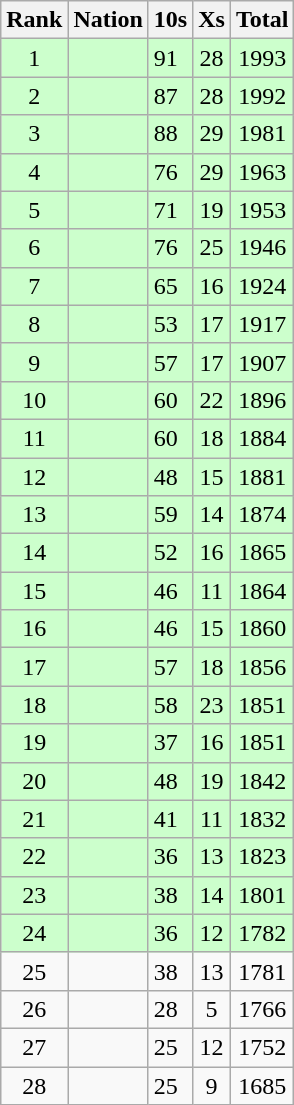<table class="wikitable sortable" style="text-align:center">
<tr>
<th>Rank</th>
<th>Nation</th>
<th>10s</th>
<th>Xs</th>
<th>Total</th>
</tr>
<tr bgcolor=ccffcc>
<td>1</td>
<td align=left></td>
<td align=left>91</td>
<td>28</td>
<td>1993</td>
</tr>
<tr bgcolor=ccffcc>
<td>2</td>
<td align=left></td>
<td align=left>87</td>
<td>28</td>
<td>1992</td>
</tr>
<tr bgcolor=ccffcc>
<td>3</td>
<td align=left></td>
<td align=left>88</td>
<td>29</td>
<td>1981</td>
</tr>
<tr bgcolor=ccffcc>
<td>4</td>
<td align=left></td>
<td align=left>76</td>
<td>29</td>
<td>1963</td>
</tr>
<tr bgcolor=ccffcc>
<td>5</td>
<td align=left></td>
<td align=left>71</td>
<td>19</td>
<td>1953</td>
</tr>
<tr bgcolor=ccffcc>
<td>6</td>
<td align=left></td>
<td align=left>76</td>
<td>25</td>
<td>1946</td>
</tr>
<tr bgcolor=ccffcc>
<td>7</td>
<td align=left></td>
<td align=left>65</td>
<td>16</td>
<td>1924</td>
</tr>
<tr bgcolor=ccffcc>
<td>8</td>
<td align=left></td>
<td align=left>53</td>
<td>17</td>
<td>1917</td>
</tr>
<tr bgcolor=ccffcc>
<td>9</td>
<td align=left></td>
<td align=left>57</td>
<td>17</td>
<td>1907</td>
</tr>
<tr bgcolor=ccffcc>
<td>10</td>
<td align=left></td>
<td align=left>60</td>
<td>22</td>
<td>1896</td>
</tr>
<tr bgcolor=ccffcc>
<td>11</td>
<td align=left></td>
<td align=left>60</td>
<td>18</td>
<td>1884</td>
</tr>
<tr bgcolor=ccffcc>
<td>12</td>
<td align=left></td>
<td align=left>48</td>
<td>15</td>
<td>1881</td>
</tr>
<tr bgcolor=ccffcc>
<td>13</td>
<td align=left></td>
<td align=left>59</td>
<td>14</td>
<td>1874</td>
</tr>
<tr bgcolor=ccffcc>
<td>14</td>
<td align=left></td>
<td align=left>52</td>
<td>16</td>
<td>1865</td>
</tr>
<tr bgcolor=ccffcc>
<td>15</td>
<td align=left></td>
<td align=left>46</td>
<td>11</td>
<td>1864</td>
</tr>
<tr bgcolor=ccffcc>
<td>16</td>
<td align=left></td>
<td align=left>46</td>
<td>15</td>
<td>1860</td>
</tr>
<tr bgcolor=ccffcc>
<td>17</td>
<td align=left></td>
<td align=left>57</td>
<td>18</td>
<td>1856</td>
</tr>
<tr bgcolor=ccffcc>
<td>18</td>
<td align=left></td>
<td align=left>58</td>
<td>23</td>
<td>1851</td>
</tr>
<tr bgcolor=ccffcc>
<td>19</td>
<td align=left></td>
<td align=left>37</td>
<td>16</td>
<td>1851</td>
</tr>
<tr bgcolor=ccffcc>
<td>20</td>
<td align=left></td>
<td align=left>48</td>
<td>19</td>
<td>1842</td>
</tr>
<tr bgcolor=ccffcc>
<td>21</td>
<td align=left></td>
<td align=left>41</td>
<td>11</td>
<td>1832</td>
</tr>
<tr bgcolor=ccffcc>
<td>22</td>
<td align=left></td>
<td align=left>36</td>
<td>13</td>
<td>1823</td>
</tr>
<tr bgcolor=ccffcc>
<td>23</td>
<td align=left></td>
<td align=left>38</td>
<td>14</td>
<td>1801</td>
</tr>
<tr bgcolor=ccffcc>
<td>24</td>
<td align=left></td>
<td align=left>36</td>
<td>12</td>
<td>1782</td>
</tr>
<tr>
<td>25</td>
<td align=left></td>
<td align=left>38</td>
<td>13</td>
<td>1781</td>
</tr>
<tr>
<td>26</td>
<td align=left></td>
<td align=left>28</td>
<td>5</td>
<td>1766</td>
</tr>
<tr>
<td>27</td>
<td align=left></td>
<td align=left>25</td>
<td>12</td>
<td>1752</td>
</tr>
<tr>
<td>28</td>
<td align=left></td>
<td align=left>25</td>
<td>9</td>
<td>1685</td>
</tr>
</table>
